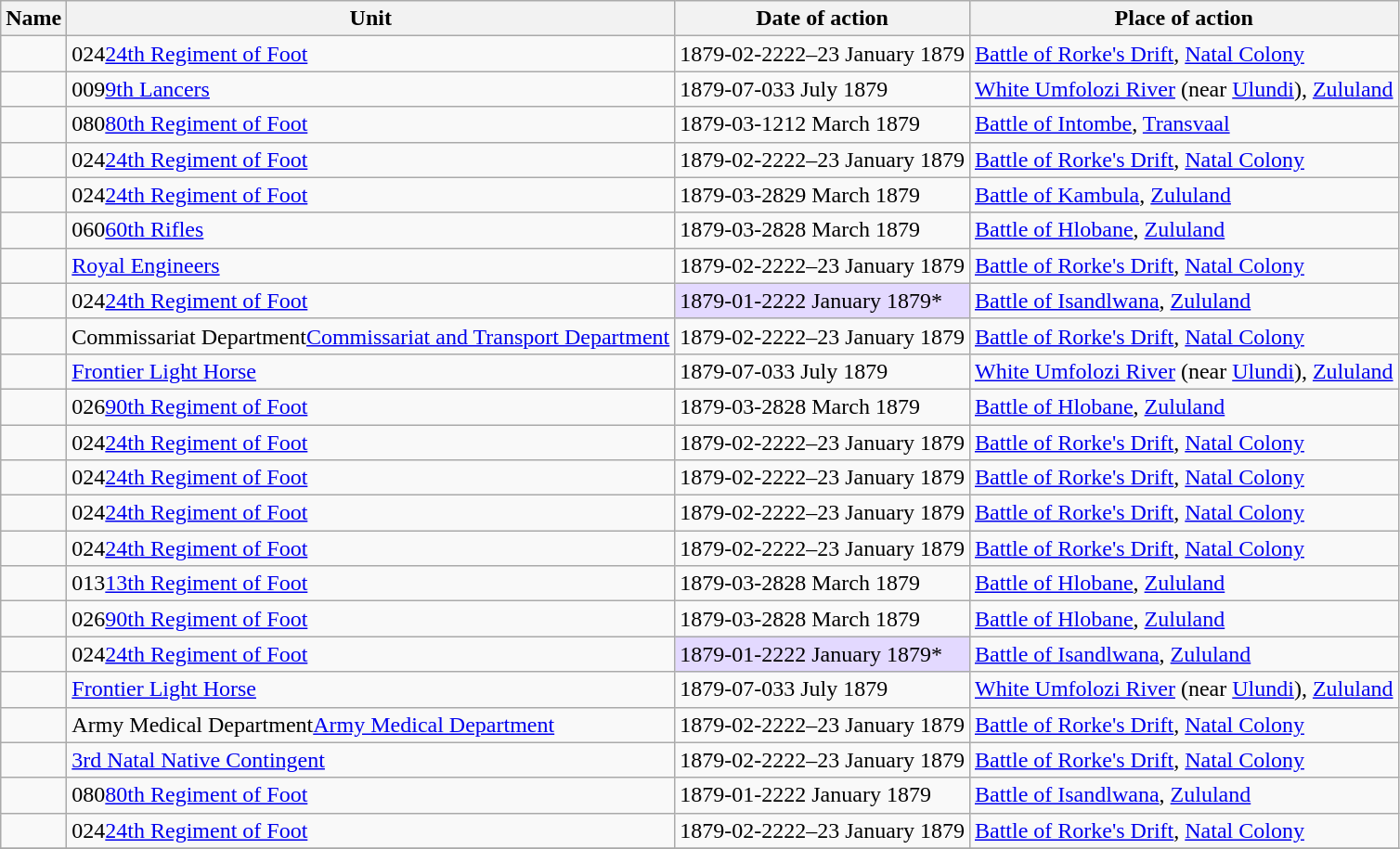<table class="wikitable sortable">
<tr>
<th>Name</th>
<th>Unit</th>
<th>Date of action</th>
<th>Place of action</th>
</tr>
<tr>
<td></td>
<td><span>024</span><a href='#'>24th Regiment of Foot</a></td>
<td><span>1879-02-22</span>22–23 January 1879</td>
<td><a href='#'>Battle of Rorke's Drift</a>, <a href='#'>Natal Colony</a></td>
</tr>
<tr>
<td></td>
<td><span>009</span><a href='#'>9th Lancers</a></td>
<td><span>1879-07-03</span>3 July 1879</td>
<td><a href='#'>White Umfolozi River</a> (near <a href='#'>Ulundi</a>), <a href='#'>Zululand</a></td>
</tr>
<tr>
<td></td>
<td><span>080</span><a href='#'>80th Regiment of Foot</a></td>
<td><span>1879-03-12</span>12 March 1879</td>
<td><a href='#'>Battle of Intombe</a>, <a href='#'>Transvaal</a></td>
</tr>
<tr>
<td></td>
<td><span>024</span><a href='#'>24th Regiment of Foot</a></td>
<td><span>1879-02-22</span>22–23 January 1879</td>
<td><a href='#'>Battle of Rorke's Drift</a>, <a href='#'>Natal Colony</a></td>
</tr>
<tr>
<td></td>
<td><span>024</span><a href='#'>24th Regiment of Foot</a></td>
<td><span>1879-03-28</span>29 March 1879</td>
<td><a href='#'>Battle of Kambula</a>, <a href='#'>Zululand</a></td>
</tr>
<tr>
<td></td>
<td><span>060</span><a href='#'>60th Rifles</a></td>
<td><span>1879-03-28</span>28 March 1879</td>
<td><a href='#'>Battle of Hlobane</a>, <a href='#'>Zululand</a></td>
</tr>
<tr>
<td></td>
<td><a href='#'>Royal Engineers</a></td>
<td><span>1879-02-22</span>22–23 January 1879</td>
<td><a href='#'>Battle of Rorke's Drift</a>, <a href='#'>Natal Colony</a></td>
</tr>
<tr>
<td></td>
<td><span>024</span><a href='#'>24th Regiment of Foot</a></td>
<td style="background:#e3d9ff;"><span>1879-01-22</span>22 January 1879*</td>
<td><a href='#'>Battle of Isandlwana</a>, <a href='#'>Zululand</a></td>
</tr>
<tr>
<td></td>
<td><span>Commissariat Department</span><a href='#'>Commissariat and Transport Department</a></td>
<td><span>1879-02-22</span>22–23 January 1879</td>
<td><a href='#'>Battle of Rorke's Drift</a>, <a href='#'>Natal Colony</a></td>
</tr>
<tr>
<td></td>
<td><a href='#'>Frontier Light Horse</a></td>
<td><span>1879-07-03</span>3 July 1879</td>
<td><a href='#'>White Umfolozi River</a> (near <a href='#'>Ulundi</a>), <a href='#'>Zululand</a></td>
</tr>
<tr>
<td></td>
<td><span>026</span><a href='#'>90th Regiment of Foot</a></td>
<td><span>1879-03-28</span>28 March 1879</td>
<td><a href='#'>Battle of Hlobane</a>, <a href='#'>Zululand</a></td>
</tr>
<tr>
<td></td>
<td><span>024</span><a href='#'>24th Regiment of Foot</a></td>
<td><span>1879-02-22</span>22–23 January 1879</td>
<td><a href='#'>Battle of Rorke's Drift</a>, <a href='#'>Natal Colony</a></td>
</tr>
<tr>
<td></td>
<td><span>024</span><a href='#'>24th Regiment of Foot</a></td>
<td><span>1879-02-22</span>22–23 January 1879</td>
<td><a href='#'>Battle of Rorke's Drift</a>, <a href='#'>Natal Colony</a></td>
</tr>
<tr>
<td></td>
<td><span>024</span><a href='#'>24th Regiment of Foot</a></td>
<td><span>1879-02-22</span>22–23 January 1879</td>
<td><a href='#'>Battle of Rorke's Drift</a>, <a href='#'>Natal Colony</a></td>
</tr>
<tr>
<td></td>
<td><span>024</span><a href='#'>24th Regiment of Foot</a></td>
<td><span>1879-02-22</span>22–23 January 1879</td>
<td><a href='#'>Battle of Rorke's Drift</a>, <a href='#'>Natal Colony</a></td>
</tr>
<tr>
<td></td>
<td><span>013</span><a href='#'>13th Regiment of Foot</a></td>
<td><span>1879-03-28</span>28 March 1879</td>
<td><a href='#'>Battle of Hlobane</a>, <a href='#'>Zululand</a></td>
</tr>
<tr>
<td></td>
<td><span>026</span><a href='#'>90th Regiment of Foot</a></td>
<td><span>1879-03-28</span>28 March 1879</td>
<td><a href='#'>Battle of Hlobane</a>, <a href='#'>Zululand</a></td>
</tr>
<tr>
<td></td>
<td><span>024</span><a href='#'>24th Regiment of Foot</a></td>
<td style="background:#e3d9ff;"><span>1879-01-22</span>22 January 1879*</td>
<td><a href='#'>Battle of Isandlwana</a>, <a href='#'>Zululand</a></td>
</tr>
<tr>
<td></td>
<td><a href='#'>Frontier Light Horse</a></td>
<td><span>1879-07-03</span>3 July 1879</td>
<td><a href='#'>White Umfolozi River</a> (near <a href='#'>Ulundi</a>), <a href='#'>Zululand</a></td>
</tr>
<tr>
<td></td>
<td><span>Army Medical Department</span><a href='#'>Army Medical Department</a></td>
<td><span>1879-02-22</span>22–23 January 1879</td>
<td><a href='#'>Battle of Rorke's Drift</a>, <a href='#'>Natal Colony</a></td>
</tr>
<tr>
<td></td>
<td><a href='#'>3rd Natal Native Contingent</a></td>
<td><span>1879-02-22</span>22–23 January 1879</td>
<td><a href='#'>Battle of Rorke's Drift</a>, <a href='#'>Natal Colony</a></td>
</tr>
<tr>
<td></td>
<td><span>080</span><a href='#'>80th Regiment of Foot</a></td>
<td><span>1879-01-22</span>22 January 1879</td>
<td><a href='#'>Battle of Isandlwana</a>, <a href='#'>Zululand</a></td>
</tr>
<tr>
<td></td>
<td><span>024</span><a href='#'>24th Regiment of Foot</a></td>
<td><span>1879-02-22</span>22–23 January 1879</td>
<td><a href='#'>Battle of Rorke's Drift</a>, <a href='#'>Natal Colony</a></td>
</tr>
<tr>
</tr>
</table>
